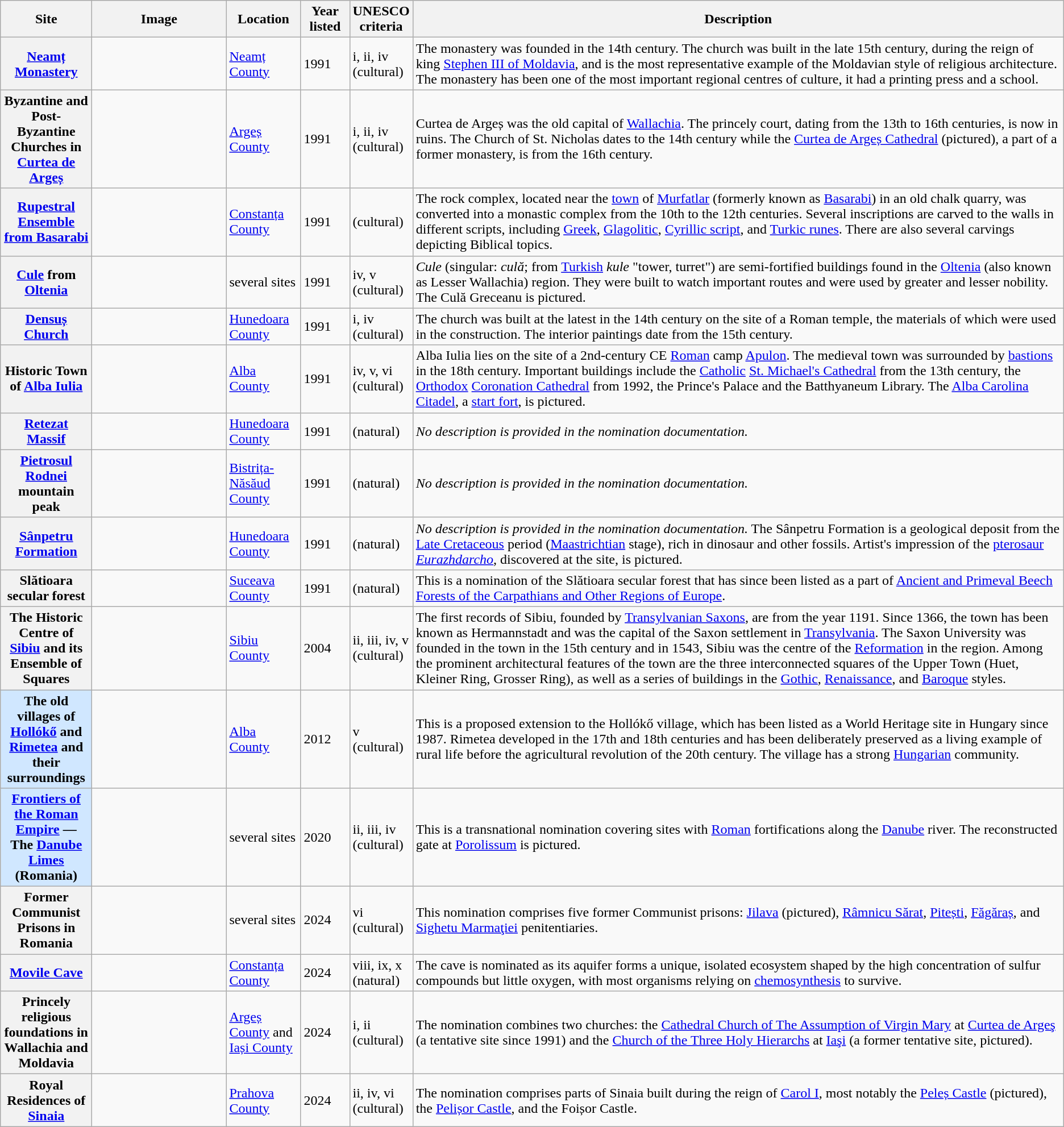<table class="wikitable sortable plainrowheaders">
<tr>
<th style="width:100px;" scope="col">Site</th>
<th class="unsortable"  style="width:150px;" scope="col">Image</th>
<th style="width:80px;" scope="col">Location</th>
<th style="width:50px;" scope="col">Year listed</th>
<th style="width:60px;" scope="col">UNESCO criteria</th>
<th scope="col" class="unsortable">Description</th>
</tr>
<tr>
<th scope="row"><a href='#'>Neamț Monastery</a></th>
<td></td>
<td><a href='#'>Neamț County</a></td>
<td>1991</td>
<td>i, ii, iv (cultural)</td>
<td>The monastery was founded in the 14th century. The church was built in the late 15th century, during the reign of king <a href='#'>Stephen III of Moldavia</a>, and is the most representative example of the Moldavian style of religious architecture. The monastery has been one of the most important regional centres of culture, it had a printing press and a school.</td>
</tr>
<tr>
<th scope="row">Byzantine and Post-Byzantine Churches in <a href='#'>Curtea de Argeș</a></th>
<td></td>
<td><a href='#'>Argeș County</a></td>
<td>1991</td>
<td>i, ii, iv (cultural)</td>
<td>Curtea de Argeș was the old capital of <a href='#'>Wallachia</a>. The princely court, dating from the 13th to 16th centuries, is now in ruins. The Church of St. Nicholas dates to the 14th century while the <a href='#'>Curtea de Argeș Cathedral</a> (pictured), a part of a former monastery, is from the 16th century.</td>
</tr>
<tr>
<th scope="row"><a href='#'>Rupestral Ensemble from Basarabi</a></th>
<td></td>
<td><a href='#'>Constanța County</a></td>
<td>1991</td>
<td>(cultural)</td>
<td>The rock complex, located near the <a href='#'>town</a> of <a href='#'>Murfatlar</a> (formerly known as <a href='#'>Basarabi</a>) in an old chalk quarry, was converted into a monastic complex from the 10th to the 12th centuries. Several inscriptions are carved to the walls in different scripts, including <a href='#'>Greek</a>, <a href='#'>Glagolitic</a>, <a href='#'>Cyrillic script</a>, and <a href='#'>Turkic runes</a>. There are also several carvings depicting Biblical topics.</td>
</tr>
<tr>
<th scope="row"><a href='#'>Cule</a> from <a href='#'>Oltenia</a></th>
<td></td>
<td>several sites</td>
<td>1991</td>
<td>iv, v (cultural)</td>
<td><em>Cule</em> (singular: <em>culă</em>; from <a href='#'>Turkish</a> <em>kule</em> "tower, turret") are semi-fortified buildings found in the <a href='#'>Oltenia</a> (also known as Lesser Wallachia) region. They were built to watch important routes and were used by greater and lesser nobility. The Culă Greceanu is pictured.</td>
</tr>
<tr>
<th scope="row"><a href='#'>Densuș Church</a></th>
<td></td>
<td><a href='#'>Hunedoara County</a></td>
<td>1991</td>
<td>i, iv (cultural)</td>
<td>The church was built at the latest in the 14th century on the site of a Roman temple, the materials of which were used in the construction. The interior paintings date from the 15th century.</td>
</tr>
<tr>
<th scope="row">Historic Town of <a href='#'>Alba Iulia</a></th>
<td></td>
<td><a href='#'>Alba County</a></td>
<td>1991</td>
<td>iv, v, vi (cultural)</td>
<td>Alba Iulia lies on the site of a 2nd-century CE <a href='#'>Roman</a> camp <a href='#'>Apulon</a>. The medieval town was surrounded by <a href='#'>bastions</a> in the 18th century. Important buildings include the <a href='#'>Catholic</a> <a href='#'>St. Michael's Cathedral</a> from the 13th century, the <a href='#'>Orthodox</a> <a href='#'>Coronation Cathedral</a> from 1992, the Prince's Palace and the Batthyaneum Library. The <a href='#'>Alba Carolina Citadel</a>, a <a href='#'>start fort</a>, is pictured.</td>
</tr>
<tr>
<th scope="row"><a href='#'>Retezat Massif</a></th>
<td></td>
<td><a href='#'>Hunedoara County</a></td>
<td>1991</td>
<td>(natural)</td>
<td><em>No description is provided in the nomination documentation.</em></td>
</tr>
<tr>
<th scope="row"><a href='#'>Pietrosul Rodnei</a> mountain peak</th>
<td></td>
<td><a href='#'>Bistrița-Năsăud County</a></td>
<td>1991</td>
<td>(natural)</td>
<td><em>No description is provided in the nomination documentation.</em></td>
</tr>
<tr>
<th scope="row"><a href='#'>Sânpetru Formation</a></th>
<td></td>
<td><a href='#'>Hunedoara County</a></td>
<td>1991</td>
<td>(natural)</td>
<td><em>No description is provided in the nomination documentation.</em> The Sânpetru Formation is a geological deposit from the <a href='#'>Late Cretaceous</a> period (<a href='#'>Maastrichtian</a> stage), rich in dinosaur and other fossils. Artist's impression of the <a href='#'>pterosaur</a> <em><a href='#'>Eurazhdarcho</a></em>, discovered at the site, is pictured.</td>
</tr>
<tr>
<th scope="row">Slătioara secular forest</th>
<td></td>
<td><a href='#'>Suceava County</a></td>
<td>1991</td>
<td>(natural)</td>
<td>This is a nomination of the Slătioara secular forest that has since been listed as a part of <a href='#'>Ancient and Primeval Beech Forests of the Carpathians and Other Regions of Europe</a>.</td>
</tr>
<tr>
<th scope="row">The Historic Centre of <a href='#'>Sibiu</a> and its Ensemble of Squares</th>
<td></td>
<td><a href='#'>Sibiu County</a></td>
<td>2004</td>
<td>ii, iii, iv, v (cultural)</td>
<td>The first records of Sibiu, founded by <a href='#'>Transylvanian Saxons</a>, are from the year 1191. Since 1366, the town has been known as Hermannstadt and was the capital of the Saxon settlement in <a href='#'>Transylvania</a>. The Saxon University was founded in the town in the 15th century and in 1543, Sibiu was the centre of the <a href='#'>Reformation</a> in the region. Among the prominent architectural features of the town are the three interconnected squares of the Upper Town (Huet, Kleiner Ring, Grosser Ring), as well as a series of buildings in the <a href='#'>Gothic</a>, <a href='#'>Renaissance</a>, and <a href='#'>Baroque</a> styles.</td>
</tr>
<tr>
<th scope="row" style="background:#D0E7FF;">The old villages of <a href='#'>Hollókő</a> and <a href='#'>Rimetea</a> and their surroundings</th>
<td></td>
<td><a href='#'>Alba County</a></td>
<td>2012</td>
<td>v (cultural)</td>
<td>This is a proposed extension to the Hollókő village, which has been listed as a World Heritage site in Hungary since 1987. Rimetea developed in the 17th and 18th centuries and has been deliberately preserved as a living example of rural life before the agricultural revolution of the 20th century. The village has a strong <a href='#'>Hungarian</a> community.</td>
</tr>
<tr>
<th scope="row" style="background:#D0E7FF;"><a href='#'>Frontiers of the Roman Empire</a> — The <a href='#'>Danube Limes</a> (Romania)</th>
<td></td>
<td>several sites</td>
<td>2020</td>
<td>ii, iii, iv (cultural)</td>
<td>This is a transnational nomination covering sites with <a href='#'>Roman</a> fortifications along the <a href='#'>Danube</a> river. The reconstructed gate at <a href='#'>Porolissum</a> is pictured.</td>
</tr>
<tr>
<th scope="row">Former Communist Prisons in Romania</th>
<td></td>
<td>several sites</td>
<td>2024</td>
<td>vi (cultural)</td>
<td>This nomination comprises five former Communist prisons: <a href='#'>Jilava</a> (pictured), <a href='#'>Râmnicu Sărat</a>, <a href='#'>Pitești</a>, <a href='#'>Făgăraș</a>, and <a href='#'>Sighetu Marmaţiei</a> penitentiaries.</td>
</tr>
<tr>
<th scope="row"><a href='#'>Movile Cave</a></th>
<td></td>
<td><a href='#'>Constanța County</a></td>
<td>2024</td>
<td>viii, ix, x<br>(natural)</td>
<td>The cave is nominated as its aquifer forms a unique, isolated ecosystem shaped by the high concentration of sulfur compounds but little oxygen, with most organisms relying on <a href='#'>chemosynthesis</a> to survive.</td>
</tr>
<tr>
<th scope="row">Princely religious foundations in Wallachia and Moldavia</th>
<td></td>
<td><a href='#'>Argeș County</a> and <a href='#'>Iași County</a></td>
<td>2024</td>
<td>i, ii<br>(cultural)</td>
<td>The nomination combines two churches: the <a href='#'>Cathedral Church of The Assumption of Virgin Mary</a> at <a href='#'>Curtea de Argeş</a> (a tentative site since 1991) and the <a href='#'>Church of the Three Holy Hierarchs</a> at <a href='#'>Iaşi</a> (a former tentative site, pictured).</td>
</tr>
<tr>
<th scope="row">Royal Residences of <a href='#'>Sinaia</a></th>
<td></td>
<td><a href='#'>Prahova County</a></td>
<td>2024</td>
<td>ii, iv, vi<br>(cultural)</td>
<td>The nomination comprises parts of Sinaia built during the reign of <a href='#'>Carol I</a>, most notably the <a href='#'>Peleș Castle</a> (pictured), the <a href='#'>Pelișor Castle</a>, and the Foișor Castle.</td>
</tr>
</table>
